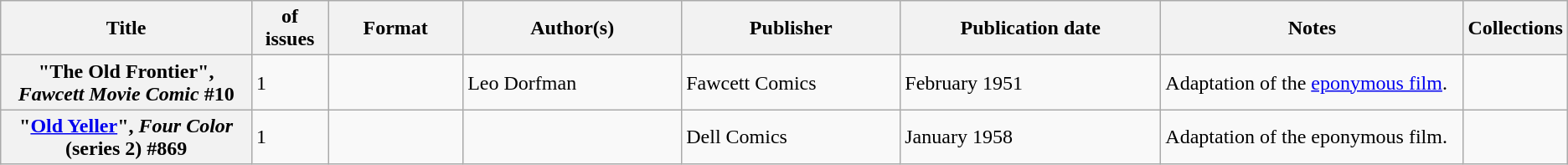<table class="wikitable">
<tr>
<th>Title</th>
<th style="width:40pt"> of issues</th>
<th style="width:75pt">Format</th>
<th style="width:125pt">Author(s)</th>
<th style="width:125pt">Publisher</th>
<th style="width:150pt">Publication date</th>
<th style="width:175pt">Notes</th>
<th>Collections</th>
</tr>
<tr>
<th>"The Old Frontier", <em>Fawcett Movie Comic</em> #10</th>
<td>1</td>
<td></td>
<td>Leo Dorfman</td>
<td>Fawcett Comics</td>
<td>February 1951</td>
<td>Adaptation of the <a href='#'>eponymous film</a>.</td>
<td></td>
</tr>
<tr>
<th>"<a href='#'>Old Yeller</a>", <em>Four Color</em> (series 2) #869</th>
<td>1</td>
<td></td>
<td></td>
<td rowspan="2">Dell Comics</td>
<td>January 1958</td>
<td>Adaptation of the eponymous film.</td>
<td></td>
</tr>
</table>
